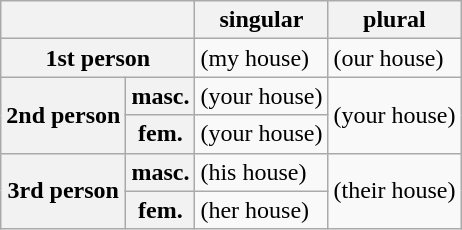<table class="wikitable" align="center">
<tr>
<th colspan="2"></th>
<th>singular</th>
<th>plural</th>
</tr>
<tr>
<th colspan="2">1st person</th>
<td> (my house)</td>
<td> (our house)</td>
</tr>
<tr>
<th rowspan="2">2nd person</th>
<th>masc.</th>
<td> (your house)</td>
<td rowspan="2"> (your house)</td>
</tr>
<tr>
<th>fem.</th>
<td> (your house)</td>
</tr>
<tr>
<th rowspan="2">3rd person</th>
<th>masc.</th>
<td> (his house)</td>
<td rowspan="2"> (their house)</td>
</tr>
<tr>
<th>fem.</th>
<td> (her house)</td>
</tr>
</table>
